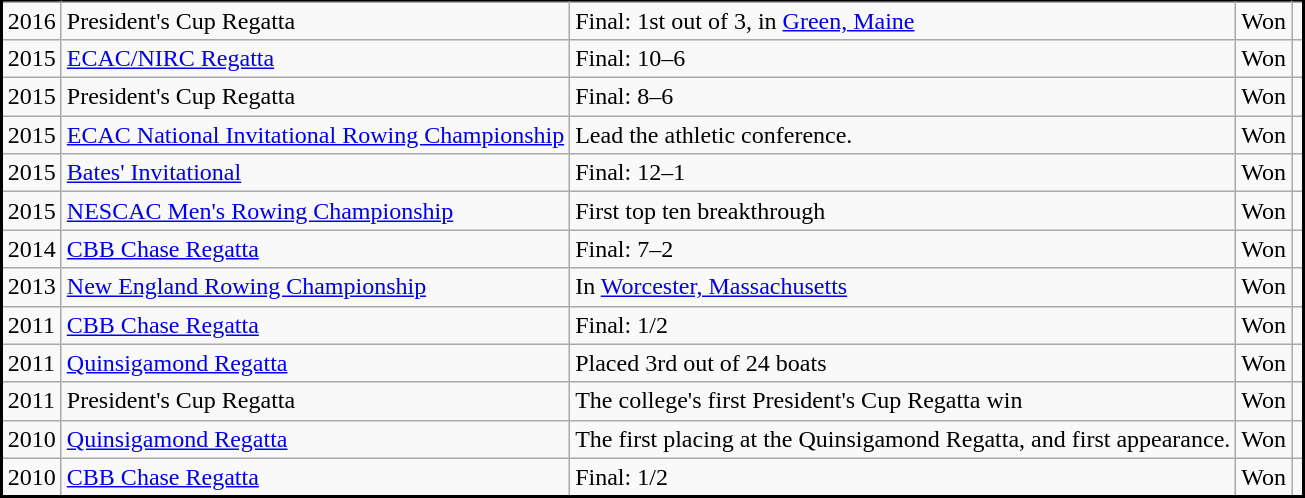<table class="wikitable sortable" style="margin:0.5em 1em 0.5em 0; border:2px #000000 solid; border-collapse:collapse;" style="text-align:center">
<tr>
</tr>
<tr>
<td>2016</td>
<td>President's Cup Regatta</td>
<td>Final: 1st out of 3, in <a href='#'>Green, Maine</a></td>
<td>Won</td>
<td></td>
</tr>
<tr>
<td>2015</td>
<td><a href='#'>ECAC/NIRC Regatta</a></td>
<td>Final: 10–6</td>
<td>Won</td>
<td></td>
</tr>
<tr>
<td>2015</td>
<td>President's Cup Regatta</td>
<td>Final: 8–6</td>
<td>Won</td>
<td></td>
</tr>
<tr>
<td>2015</td>
<td><a href='#'>ECAC National Invitational Rowing Championship</a></td>
<td>Lead the athletic conference.</td>
<td>Won</td>
<td></td>
</tr>
<tr>
<td>2015</td>
<td><a href='#'>Bates' Invitational</a></td>
<td>Final: 12–1</td>
<td>Won</td>
<td></td>
</tr>
<tr>
<td>2015</td>
<td><a href='#'>NESCAC Men's Rowing Championship</a></td>
<td>First top ten breakthrough</td>
<td>Won</td>
<td></td>
</tr>
<tr>
<td>2014</td>
<td><a href='#'>CBB Chase Regatta</a></td>
<td>Final: 7–2</td>
<td>Won</td>
<td></td>
</tr>
<tr>
<td>2013</td>
<td><a href='#'>New England Rowing Championship</a></td>
<td>In <a href='#'>Worcester, Massachusetts</a></td>
<td>Won</td>
<td></td>
</tr>
<tr>
<td>2011</td>
<td><a href='#'>CBB Chase Regatta</a></td>
<td>Final: 1/2</td>
<td>Won</td>
<td></td>
</tr>
<tr>
<td>2011</td>
<td><a href='#'>Quinsigamond Regatta</a></td>
<td>Placed 3rd out of 24 boats</td>
<td>Won</td>
<td></td>
</tr>
<tr>
<td>2011</td>
<td>President's Cup Regatta</td>
<td>The college's first President's Cup Regatta win</td>
<td>Won</td>
<td></td>
</tr>
<tr>
<td>2010</td>
<td><a href='#'>Quinsigamond Regatta</a></td>
<td>The first placing at the Quinsigamond Regatta, and first appearance.</td>
<td>Won</td>
<td></td>
</tr>
<tr>
<td>2010</td>
<td><a href='#'>CBB Chase Regatta</a></td>
<td>Final: 1/2</td>
<td>Won</td>
<td></td>
</tr>
</table>
